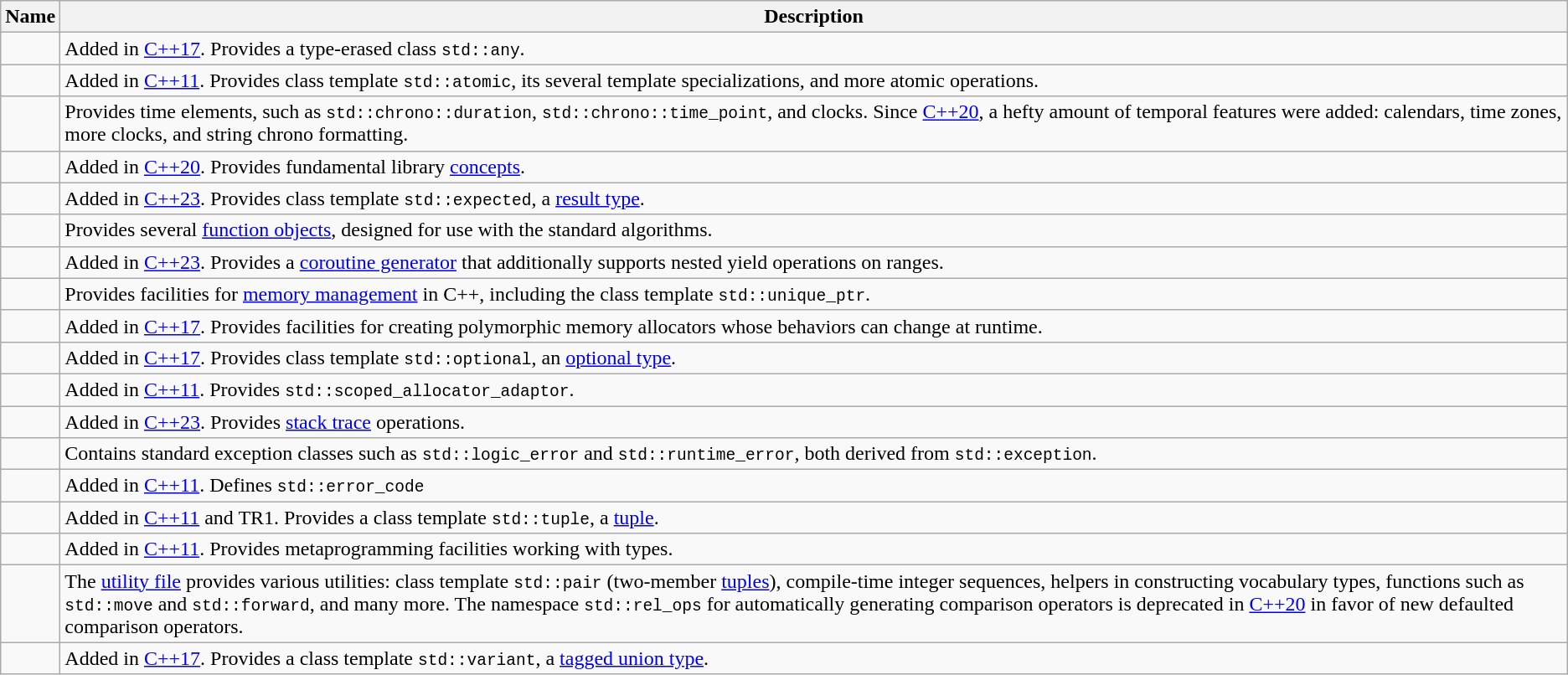<table class="wikitable">
<tr>
<th>Name</th>
<th>Description</th>
</tr>
<tr>
<td></td>
<td>Added in <a href='#'>C++17</a>. Provides a type-erased class <code>std::any</code>.</td>
</tr>
<tr>
<td></td>
<td>Added in <a href='#'>C++11</a>. Provides class template <code>std::atomic</code>, its several template specializations, and more atomic operations.</td>
</tr>
<tr>
<td></td>
<td>Provides time elements, such as <code>std::chrono::duration</code>, <code>std::chrono::time_point</code>, and clocks. Since <a href='#'>C++20</a>, a hefty amount of temporal features were added: calendars, time zones, more clocks, and string chrono formatting.</td>
</tr>
<tr>
<td></td>
<td>Added in <a href='#'>C++20</a>. Provides fundamental library <a href='#'>concepts</a>.</td>
</tr>
<tr>
<td></td>
<td>Added in <a href='#'>C++23</a>. Provides class template <code>std::expected</code>, a <a href='#'>result type</a>.</td>
</tr>
<tr>
<td></td>
<td>Provides several <a href='#'>function objects</a>, designed for use with the standard algorithms.</td>
</tr>
<tr>
<td></td>
<td>Added in <a href='#'>C++23</a>. Provides a <a href='#'>coroutine generator</a> that additionally supports nested yield operations on ranges.</td>
</tr>
<tr>
<td></td>
<td>Provides facilities for <a href='#'>memory management</a> in C++, including the class template <code>std::unique_ptr</code>.</td>
</tr>
<tr>
<td></td>
<td>Added in <a href='#'>C++17</a>. Provides facilities for creating polymorphic memory allocators whose behaviors can change at runtime.</td>
</tr>
<tr>
<td></td>
<td>Added in <a href='#'>C++17</a>. Provides class template <code>std::optional</code>, an <a href='#'>optional type</a>.</td>
</tr>
<tr>
<td></td>
<td>Added in <a href='#'>C++11</a>. Provides <code>std::scoped_allocator_adaptor</code>.</td>
</tr>
<tr>
<td></td>
<td>Added in <a href='#'>C++23</a>. Provides <a href='#'>stack trace</a> operations.</td>
</tr>
<tr>
<td></td>
<td>Contains standard exception classes such as <code>std::logic_error</code> and <code>std::runtime_error</code>, both derived from <code>std::exception</code>.</td>
</tr>
<tr>
<td></td>
<td>Added in <a href='#'>C++11</a>. Defines <code>std::error_code</code></td>
</tr>
<tr>
<td></td>
<td>Added in <a href='#'>C++11</a> and TR1. Provides a class template <code>std::tuple</code>, a <a href='#'>tuple</a>.</td>
</tr>
<tr>
<td></td>
<td>Added in <a href='#'>C++11</a>. Provides metaprogramming facilities working with types.</td>
</tr>
<tr>
<td></td>
<td>The <a href='#'>utility file</a> provides various utilities: class template <code>std::pair</code> (two-member <a href='#'>tuples</a>), compile-time integer sequences, helpers in constructing vocabulary types, functions such as <code>std::move</code> and <code>std::forward</code>, and many more. The namespace <code>std::rel_ops</code> for automatically generating comparison operators is deprecated in <a href='#'>C++20</a> in favor of new defaulted comparison operators.</td>
</tr>
<tr>
<td></td>
<td>Added in <a href='#'>C++17</a>. Provides a class template <code>std::variant</code>, a <a href='#'>tagged union type</a>.</td>
</tr>
</table>
